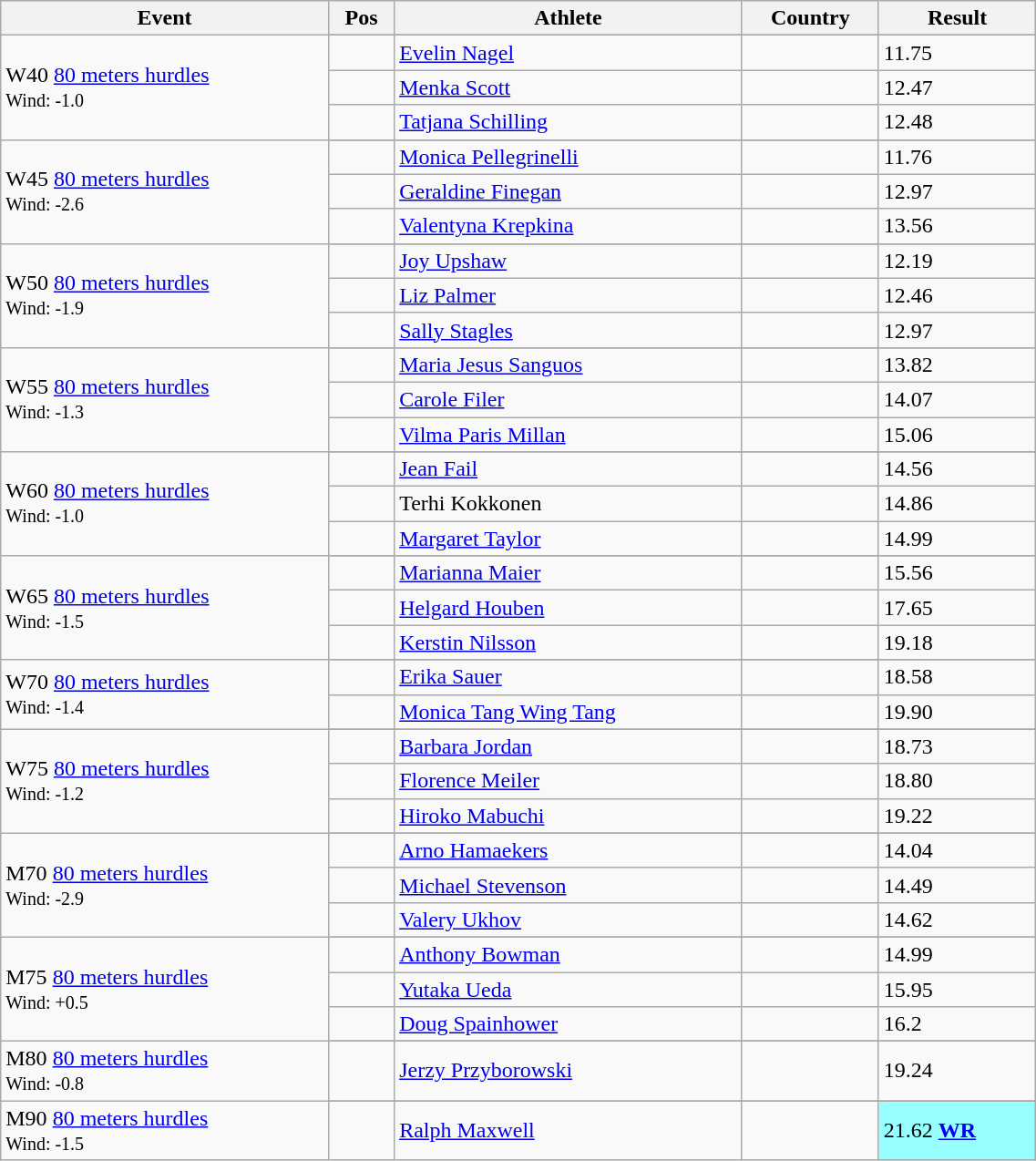<table class="wikitable" style="width:60%;">
<tr>
<th>Event</th>
<th>Pos</th>
<th>Athlete</th>
<th>Country</th>
<th>Result</th>
</tr>
<tr>
<td rowspan="4">W40 <a href='#'>80 meters hurdles</a><br><small>Wind: -1.0</small></td>
</tr>
<tr>
<td align=center></td>
<td align=left><a href='#'>Evelin Nagel</a></td>
<td align=left></td>
<td>11.75</td>
</tr>
<tr>
<td align=center></td>
<td align=left><a href='#'>Menka Scott</a></td>
<td align=left></td>
<td>12.47</td>
</tr>
<tr>
<td align=center></td>
<td align=left><a href='#'>Tatjana Schilling</a></td>
<td align=left></td>
<td>12.48</td>
</tr>
<tr>
<td rowspan="4">W45 <a href='#'>80 meters hurdles</a><br><small>Wind: -2.6</small></td>
</tr>
<tr>
<td align=center></td>
<td align=left><a href='#'>Monica Pellegrinelli</a></td>
<td align=left></td>
<td>11.76</td>
</tr>
<tr>
<td align=center></td>
<td align=left><a href='#'>Geraldine Finegan</a></td>
<td align=left></td>
<td>12.97</td>
</tr>
<tr>
<td align=center></td>
<td align=left><a href='#'>Valentyna Krepkina</a></td>
<td align=left></td>
<td>13.56</td>
</tr>
<tr>
<td rowspan="4">W50 <a href='#'>80 meters hurdles</a><br><small>Wind: -1.9</small></td>
</tr>
<tr>
<td align=center></td>
<td align=left><a href='#'>Joy Upshaw</a></td>
<td align=left></td>
<td>12.19</td>
</tr>
<tr>
<td align=center></td>
<td align=left><a href='#'>Liz Palmer</a></td>
<td align=left></td>
<td>12.46</td>
</tr>
<tr>
<td align=center></td>
<td align=left><a href='#'>Sally Stagles</a></td>
<td align=left></td>
<td>12.97</td>
</tr>
<tr>
<td rowspan="4">W55 <a href='#'>80 meters hurdles</a><br><small>Wind: -1.3</small></td>
</tr>
<tr>
<td align=center></td>
<td align=left><a href='#'>Maria Jesus Sanguos</a></td>
<td align=left></td>
<td>13.82</td>
</tr>
<tr>
<td align=center></td>
<td align=left><a href='#'>Carole Filer</a></td>
<td align=left></td>
<td>14.07</td>
</tr>
<tr>
<td align=center></td>
<td align=left><a href='#'>Vilma Paris Millan</a></td>
<td align=left></td>
<td>15.06</td>
</tr>
<tr>
<td rowspan="4">W60 <a href='#'>80 meters hurdles</a><br><small>Wind: -1.0</small></td>
</tr>
<tr>
<td align=center></td>
<td align=left><a href='#'>Jean Fail</a></td>
<td align=left></td>
<td>14.56</td>
</tr>
<tr>
<td align=center></td>
<td align=left>Terhi Kokkonen</td>
<td align=left></td>
<td>14.86</td>
</tr>
<tr>
<td align=center></td>
<td align=left><a href='#'>Margaret Taylor</a></td>
<td align=left></td>
<td>14.99</td>
</tr>
<tr>
<td rowspan="4">W65 <a href='#'>80 meters hurdles</a><br><small>Wind: -1.5</small></td>
</tr>
<tr>
<td align=center></td>
<td align=left><a href='#'>Marianna Maier</a></td>
<td align=left></td>
<td>15.56</td>
</tr>
<tr>
<td align=center></td>
<td align=left><a href='#'>Helgard Houben</a></td>
<td align=left></td>
<td>17.65</td>
</tr>
<tr>
<td align=center></td>
<td align=left><a href='#'>Kerstin Nilsson</a></td>
<td align=left></td>
<td>19.18</td>
</tr>
<tr>
<td rowspan="3">W70 <a href='#'>80 meters hurdles</a><br><small>Wind: -1.4</small></td>
</tr>
<tr>
<td align=center></td>
<td align=left><a href='#'>Erika Sauer</a></td>
<td align=left></td>
<td>18.58</td>
</tr>
<tr>
<td align=center></td>
<td align=left><a href='#'>Monica Tang Wing Tang</a></td>
<td align=left></td>
<td>19.90</td>
</tr>
<tr>
<td rowspan="4">W75 <a href='#'>80 meters hurdles</a><br><small>Wind: -1.2</small></td>
</tr>
<tr>
<td align=center></td>
<td align=left><a href='#'>Barbara Jordan</a></td>
<td align=left></td>
<td>18.73</td>
</tr>
<tr>
<td align=center></td>
<td align=left><a href='#'>Florence Meiler</a></td>
<td align=left></td>
<td>18.80</td>
</tr>
<tr>
<td align=center></td>
<td align=left><a href='#'>Hiroko Mabuchi</a></td>
<td align=left></td>
<td>19.22</td>
</tr>
<tr>
<td rowspan="4">M70 <a href='#'>80 meters hurdles</a><br><small>Wind: -2.9</small></td>
</tr>
<tr>
<td align=center></td>
<td align=left><a href='#'>Arno Hamaekers</a></td>
<td align=left></td>
<td>14.04</td>
</tr>
<tr>
<td align=center></td>
<td align=left><a href='#'>Michael Stevenson</a></td>
<td align=left></td>
<td>14.49</td>
</tr>
<tr>
<td align=center></td>
<td align=left><a href='#'>Valery Ukhov</a></td>
<td align=left></td>
<td>14.62</td>
</tr>
<tr>
<td rowspan="4">M75 <a href='#'>80 meters hurdles</a><br><small>Wind: +0.5</small></td>
</tr>
<tr>
<td align=center></td>
<td align=left><a href='#'>Anthony Bowman</a></td>
<td align=left></td>
<td>14.99</td>
</tr>
<tr>
<td align=center></td>
<td align=left><a href='#'>Yutaka Ueda</a></td>
<td align=left></td>
<td>15.95</td>
</tr>
<tr>
<td align=center></td>
<td align=left><a href='#'>Doug Spainhower</a></td>
<td align=left></td>
<td>16.2</td>
</tr>
<tr>
<td rowspan="2">M80 <a href='#'>80 meters hurdles</a><br><small>Wind: -0.8</small></td>
</tr>
<tr>
<td align=center></td>
<td align=left><a href='#'>Jerzy Przyborowski</a></td>
<td align=left></td>
<td>19.24</td>
</tr>
<tr>
<td rowspan="2">M90 <a href='#'>80 meters hurdles</a><br><small>Wind: -1.5</small></td>
</tr>
<tr>
<td align=center></td>
<td align=left><a href='#'>Ralph Maxwell</a></td>
<td align=left></td>
<td bgcolor=#97ffff>21.62 <strong><a href='#'>WR</a></strong></td>
</tr>
</table>
